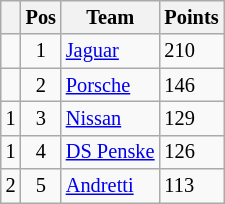<table class="wikitable" style="font-size: 85%;">
<tr>
<th></th>
<th>Pos</th>
<th>Team</th>
<th>Points</th>
</tr>
<tr>
<td align="left"></td>
<td align="center">1</td>
<td> <a href='#'>Jaguar</a></td>
<td align="left">210</td>
</tr>
<tr>
<td align="left"></td>
<td align="center">2</td>
<td> <a href='#'>Porsche</a></td>
<td align="left">146</td>
</tr>
<tr>
<td align="left"> 1</td>
<td align="center">3</td>
<td> <a href='#'>Nissan</a></td>
<td align="left">129</td>
</tr>
<tr>
<td align="left"> 1</td>
<td align="center">4</td>
<td> <a href='#'>DS Penske</a></td>
<td align="left">126</td>
</tr>
<tr>
<td align="left"> 2</td>
<td align="center">5</td>
<td> <a href='#'>Andretti</a></td>
<td align="left">113</td>
</tr>
</table>
